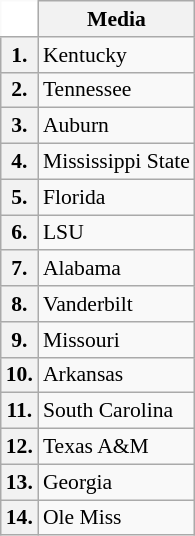<table class="wikitable" style="white-space:nowrap; font-size:90%;">
<tr>
<td ! colspan=1 style="background:white; border-top-style:hidden; border-left-style:hidden;"></td>
<th>Media</th>
</tr>
<tr>
<th>1.</th>
<td>Kentucky</td>
</tr>
<tr>
<th>2.</th>
<td>Tennessee</td>
</tr>
<tr>
<th>3.</th>
<td>Auburn</td>
</tr>
<tr>
<th>4.</th>
<td>Mississippi State</td>
</tr>
<tr>
<th>5.</th>
<td>Florida</td>
</tr>
<tr>
<th>6.</th>
<td>LSU</td>
</tr>
<tr>
<th>7.</th>
<td>Alabama</td>
</tr>
<tr>
<th>8.</th>
<td>Vanderbilt</td>
</tr>
<tr>
<th>9.</th>
<td>Missouri</td>
</tr>
<tr>
<th>10.</th>
<td>Arkansas</td>
</tr>
<tr>
<th>11.</th>
<td>South Carolina</td>
</tr>
<tr>
<th>12.</th>
<td>Texas A&M</td>
</tr>
<tr>
<th>13.</th>
<td>Georgia</td>
</tr>
<tr>
<th>14.</th>
<td>Ole Miss</td>
</tr>
</table>
